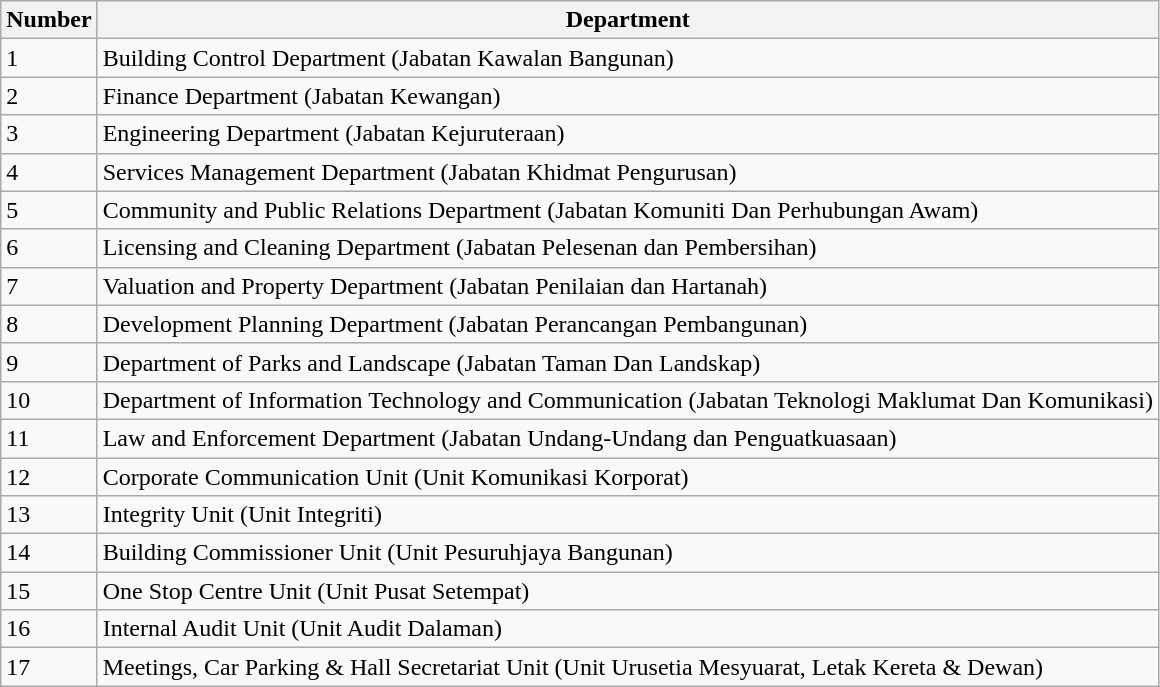<table class="wikitable sortable">
<tr>
<th>Number</th>
<th>Department</th>
</tr>
<tr>
<td>1</td>
<td>Building Control Department (Jabatan Kawalan Bangunan)</td>
</tr>
<tr>
<td>2</td>
<td>Finance Department (Jabatan Kewangan)</td>
</tr>
<tr>
<td>3</td>
<td>Engineering Department (Jabatan Kejuruteraan)</td>
</tr>
<tr>
<td>4</td>
<td>Services Management Department (Jabatan Khidmat Pengurusan)</td>
</tr>
<tr>
<td>5</td>
<td>Community and Public Relations Department  (Jabatan Komuniti Dan Perhubungan Awam)</td>
</tr>
<tr>
<td>6</td>
<td>Licensing and Cleaning Department (Jabatan Pelesenan dan Pembersihan)</td>
</tr>
<tr>
<td>7</td>
<td>Valuation and Property Department (Jabatan Penilaian dan Hartanah)</td>
</tr>
<tr>
<td>8</td>
<td>Development Planning Department (Jabatan Perancangan Pembangunan)</td>
</tr>
<tr>
<td>9</td>
<td>Department of Parks and Landscape (Jabatan Taman Dan Landskap)</td>
</tr>
<tr>
<td>10</td>
<td>Department of Information Technology and Communication (Jabatan Teknologi Maklumat Dan Komunikasi)</td>
</tr>
<tr>
<td>11</td>
<td>Law and Enforcement Department (Jabatan Undang-Undang dan Penguatkuasaan)</td>
</tr>
<tr>
<td>12</td>
<td>Corporate Communication Unit (Unit Komunikasi Korporat)</td>
</tr>
<tr>
<td>13</td>
<td>Integrity Unit (Unit Integriti)</td>
</tr>
<tr>
<td>14</td>
<td>Building Commissioner Unit (Unit Pesuruhjaya Bangunan)</td>
</tr>
<tr>
<td>15</td>
<td>One Stop Centre Unit (Unit Pusat Setempat)</td>
</tr>
<tr>
<td>16</td>
<td>Internal Audit Unit (Unit Audit Dalaman)</td>
</tr>
<tr>
<td>17</td>
<td>Meetings, Car Parking & Hall Secretariat Unit (Unit Urusetia Mesyuarat, Letak Kereta & Dewan)</td>
</tr>
</table>
